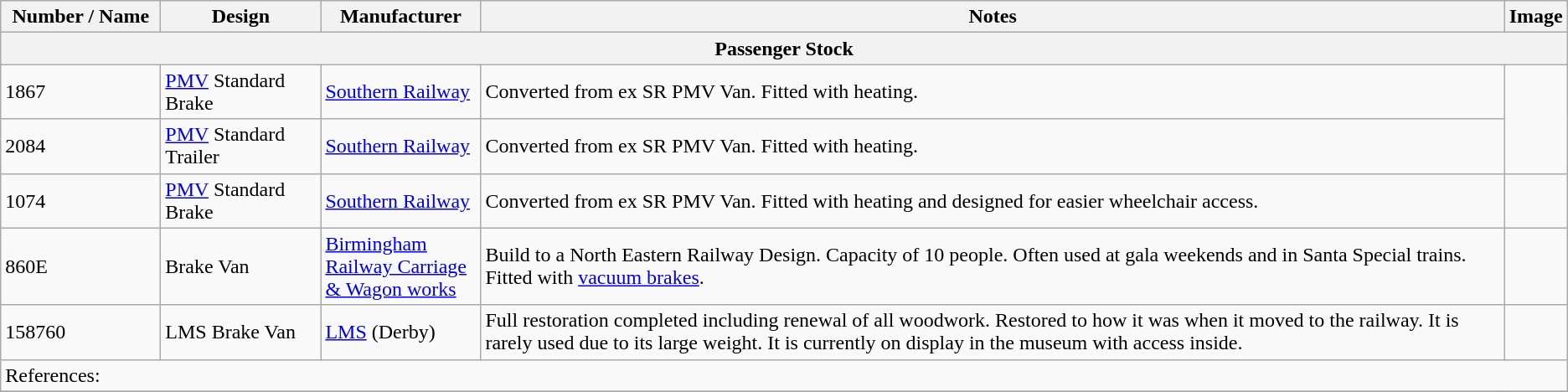<table class="wikitable">
<tr>
<th width="120">Number / Name</th>
<th width="120">Design</th>
<th width="120">Manufacturer</th>
<th>Notes</th>
<th>Image</th>
</tr>
<tr>
<th colspan=5>Passenger Stock</th>
</tr>
<tr>
<td>1867</td>
<td><a href='#'>PMV</a> Standard Brake</td>
<td><a href='#'>Southern Railway</a></td>
<td>Converted from ex SR PMV Van. Fitted with heating.</td>
<td rowspan=2></td>
</tr>
<tr>
<td>2084</td>
<td><a href='#'>PMV</a> Standard Trailer</td>
<td><a href='#'>Southern Railway</a></td>
<td>Converted from ex SR PMV Van. Fitted with heating.</td>
</tr>
<tr>
<td>1074</td>
<td><a href='#'>PMV</a> Standard Brake</td>
<td><a href='#'>Southern Railway</a></td>
<td>Converted from ex SR PMV Van. Fitted with heating and designed for easier wheelchair access.</td>
<td></td>
</tr>
<tr>
<td>860E</td>
<td>Brake Van</td>
<td><a href='#'>Birmingham Railway Carriage & Wagon works</a></td>
<td>Build to a North Eastern Railway Design. Capacity of 10 people. Often used at gala weekends and in Santa Special trains.<br>Fitted with <a href='#'>vacuum brakes</a>.</td>
<td></td>
</tr>
<tr>
<td>158760</td>
<td>LMS Brake Van</td>
<td><a href='#'>LMS</a> (Derby)</td>
<td>Full restoration completed including renewal of all woodwork. Restored to how it was when it moved to the railway. It is rarely used due to its large weight. It is currently on display in the museum with access inside.</td>
<td></td>
</tr>
<tr>
<td colspan=5>References:</td>
</tr>
<tr>
</tr>
</table>
